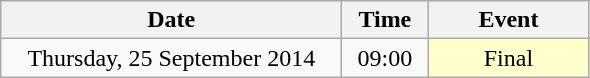<table class = "wikitable" style="text-align:center;">
<tr>
<th width=220>Date</th>
<th width=50>Time</th>
<th width=100>Event</th>
</tr>
<tr>
<td>Thursday, 25 September 2014</td>
<td>09:00</td>
<td bgcolor=ffffcc>Final</td>
</tr>
</table>
